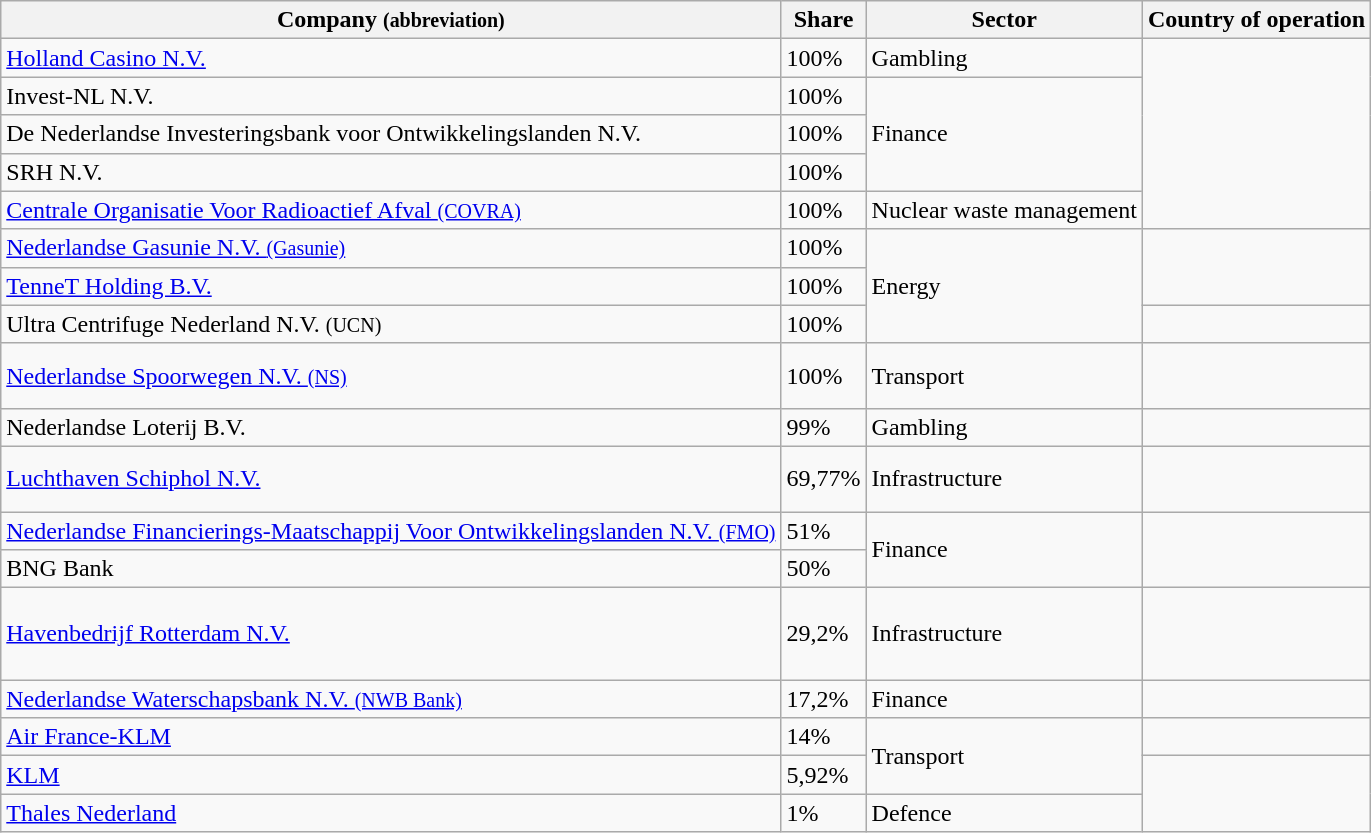<table class="wikitable">
<tr>
<th>Company <small>(abbreviation)</small></th>
<th>Share</th>
<th>Sector</th>
<th>Country of operation</th>
</tr>
<tr>
<td><a href='#'>Holland Casino N.V.</a></td>
<td>100%</td>
<td>Gambling</td>
<td rowspan="5"></td>
</tr>
<tr>
<td>Invest-NL N.V.</td>
<td>100%</td>
<td rowspan="3">Finance</td>
</tr>
<tr>
<td>De Nederlandse Investeringsbank voor Ontwikkelingslanden N.V.</td>
<td>100%</td>
</tr>
<tr>
<td>SRH N.V.</td>
<td>100%</td>
</tr>
<tr>
<td><a href='#'>Centrale Organisatie Voor Radioactief Afval <small>(COVRA)</small></a></td>
<td>100%</td>
<td>Nuclear waste management</td>
</tr>
<tr>
<td><a href='#'>Nederlandse Gasunie N.V. <small>(Gasunie)</small></a></td>
<td>100%</td>
<td rowspan="3">Energy</td>
<td rowspan="2"><br></td>
</tr>
<tr>
<td><a href='#'>TenneT Holding B.V.</a></td>
<td>100%</td>
</tr>
<tr>
<td>Ultra Centrifuge Nederland N.V. <small>(UCN)</small></td>
<td>100%</td>
<td><br></td>
</tr>
<tr>
<td><a href='#'>Nederlandse Spoorwegen N.V. <small>(NS)</small></a></td>
<td>100%</td>
<td>Transport</td>
<td><br><br></td>
</tr>
<tr>
<td>Nederlandse Loterij B.V.</td>
<td>99%</td>
<td>Gambling</td>
<td></td>
</tr>
<tr>
<td><a href='#'>Luchthaven Schiphol N.V.</a></td>
<td>69,77%</td>
<td>Infrastructure</td>
<td><br><br></td>
</tr>
<tr>
<td><a href='#'>Nederlandse Financierings-Maatschappij Voor Ontwikkelingslanden N.V. <small>(FMO)</small></a></td>
<td>51%</td>
<td rowspan="2">Finance</td>
<td rowspan="2"></td>
</tr>
<tr>
<td>BNG Bank</td>
<td>50%</td>
</tr>
<tr>
<td><a href='#'>Havenbedrijf Rotterdam N.V.</a></td>
<td>29,2%</td>
<td>Infrastructure</td>
<td><br><br><br></td>
</tr>
<tr>
<td><a href='#'>Nederlandse Waterschapsbank N.V. <small>(NWB Bank)</small></a></td>
<td>17,2%</td>
<td>Finance</td>
<td></td>
</tr>
<tr>
<td><a href='#'>Air France-KLM</a></td>
<td>14%</td>
<td rowspan="2">Transport</td>
<td><br></td>
</tr>
<tr>
<td><a href='#'>KLM</a></td>
<td>5,92%</td>
<td rowspan="2"></td>
</tr>
<tr>
<td><a href='#'>Thales Nederland</a></td>
<td>1%</td>
<td>Defence</td>
</tr>
</table>
